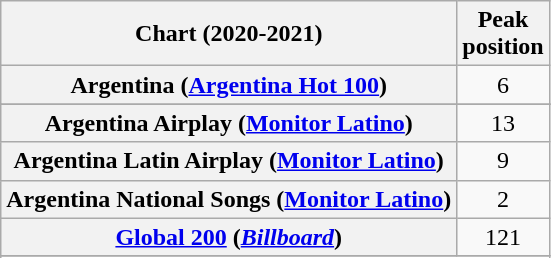<table class="wikitable sortable plainrowheaders" style="text-align:center">
<tr>
<th scope="col">Chart (2020-2021)</th>
<th scope="col">Peak<br>position</th>
</tr>
<tr>
<th scope="row">Argentina (<a href='#'>Argentina Hot 100</a>)</th>
<td>6</td>
</tr>
<tr>
</tr>
<tr>
<th scope="row">Argentina Airplay (<a href='#'>Monitor Latino</a>)</th>
<td>13</td>
</tr>
<tr>
<th scope="row">Argentina Latin Airplay (<a href='#'>Monitor Latino</a>)</th>
<td>9</td>
</tr>
<tr>
<th scope="row">Argentina National Songs (<a href='#'>Monitor Latino</a>)</th>
<td>2</td>
</tr>
<tr>
<th scope="row"><a href='#'>Global 200</a> (<em><a href='#'>Billboard</a></em>)</th>
<td>121</td>
</tr>
<tr>
</tr>
<tr>
</tr>
<tr>
</tr>
<tr>
</tr>
<tr>
</tr>
<tr>
</tr>
</table>
